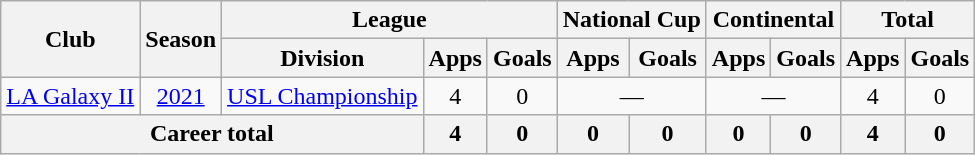<table class=wikitable style=text-align:center>
<tr>
<th rowspan=2>Club</th>
<th rowspan=2>Season</th>
<th colspan=3>League</th>
<th colspan=2>National Cup</th>
<th colspan=2>Continental</th>
<th colspan=2>Total</th>
</tr>
<tr>
<th>Division</th>
<th>Apps</th>
<th>Goals</th>
<th>Apps</th>
<th>Goals</th>
<th>Apps</th>
<th>Goals</th>
<th>Apps</th>
<th>Goals</th>
</tr>
<tr>
<td rowspan=1><a href='#'>LA Galaxy II</a></td>
<td><a href='#'>2021</a></td>
<td><a href='#'>USL Championship</a></td>
<td>4</td>
<td>0</td>
<td colspan=2>—</td>
<td colspan=2>—</td>
<td>4</td>
<td>0</td>
</tr>
<tr>
<th colspan=3>Career total</th>
<th>4</th>
<th>0</th>
<th>0</th>
<th>0</th>
<th>0</th>
<th>0</th>
<th>4</th>
<th>0</th>
</tr>
</table>
